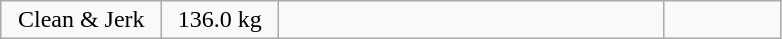<table class = "wikitable" style="text-align:center;">
<tr>
<td width=100>Clean & Jerk</td>
<td width=70>136.0 kg</td>
<td width=250 align=left></td>
<td width=70></td>
</tr>
</table>
